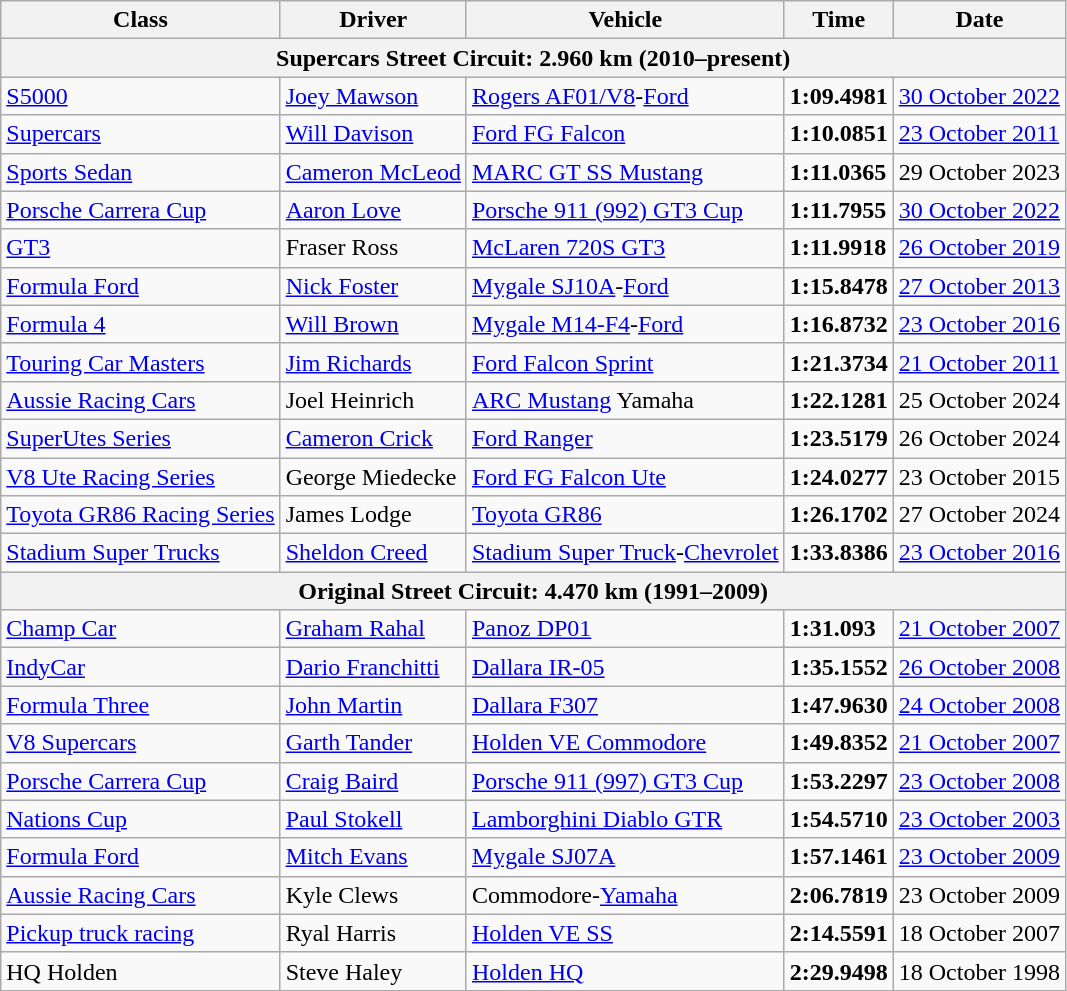<table class="wikitable">
<tr>
<th>Class</th>
<th>Driver</th>
<th>Vehicle</th>
<th>Time</th>
<th>Date</th>
</tr>
<tr>
<th colspan=5>Supercars Street Circuit: 2.960 km (2010–present)</th>
</tr>
<tr>
<td><a href='#'>S5000</a></td>
<td> <a href='#'>Joey Mawson</a></td>
<td><a href='#'>Rogers AF01/V8</a>-<a href='#'>Ford</a></td>
<td><strong>1:09.4981</strong></td>
<td><a href='#'>30 October 2022</a></td>
</tr>
<tr>
<td><a href='#'>Supercars</a></td>
<td> <a href='#'>Will Davison</a></td>
<td><a href='#'>Ford FG Falcon</a></td>
<td><strong>1:10.0851</strong></td>
<td><a href='#'>23 October 2011</a></td>
</tr>
<tr>
<td><a href='#'>Sports Sedan</a></td>
<td> <a href='#'>Cameron McLeod</a></td>
<td><a href='#'>MARC GT SS Mustang</a></td>
<td><strong>1:11.0365</strong></td>
<td>29 October 2023</td>
</tr>
<tr>
<td><a href='#'>Porsche Carrera Cup</a></td>
<td> <a href='#'>Aaron Love</a></td>
<td><a href='#'>Porsche 911 (992) GT3 Cup</a></td>
<td><strong>1:11.7955</strong></td>
<td><a href='#'>30 October 2022</a></td>
</tr>
<tr>
<td><a href='#'>GT3</a></td>
<td> Fraser Ross</td>
<td><a href='#'>McLaren 720S GT3</a></td>
<td><strong>1:11.9918</strong></td>
<td><a href='#'>26 October 2019</a></td>
</tr>
<tr>
<td><a href='#'>Formula Ford</a></td>
<td> <a href='#'>Nick Foster</a></td>
<td><a href='#'>Mygale SJ10A</a>-<a href='#'>Ford</a></td>
<td><strong>1:15.8478</strong></td>
<td><a href='#'>27 October 2013</a></td>
</tr>
<tr>
<td><a href='#'>Formula 4</a></td>
<td> <a href='#'>Will Brown</a></td>
<td><a href='#'>Mygale M14-F4</a>-<a href='#'>Ford</a></td>
<td><strong>1:16.8732</strong></td>
<td><a href='#'>23 October 2016</a></td>
</tr>
<tr>
<td><a href='#'>Touring Car Masters</a></td>
<td> <a href='#'>Jim Richards</a></td>
<td><a href='#'>Ford Falcon Sprint</a></td>
<td><strong>1:21.3734</strong></td>
<td><a href='#'>21 October 2011</a></td>
</tr>
<tr>
<td><a href='#'>Aussie Racing Cars</a></td>
<td> Joel Heinrich</td>
<td><a href='#'>ARC Mustang</a> Yamaha</td>
<td><strong>1:22.1281</strong></td>
<td>25 October 2024</td>
</tr>
<tr>
<td><a href='#'>SuperUtes Series</a></td>
<td> <a href='#'>Cameron Crick</a></td>
<td><a href='#'>Ford Ranger</a></td>
<td><strong>1:23.5179</strong></td>
<td>26 October 2024</td>
</tr>
<tr>
<td><a href='#'>V8 Ute Racing Series</a></td>
<td> George Miedecke</td>
<td><a href='#'>Ford FG Falcon Ute</a></td>
<td><strong>1:24.0277</strong></td>
<td>23 October 2015</td>
</tr>
<tr>
<td><a href='#'>Toyota GR86 Racing Series</a></td>
<td> James Lodge</td>
<td><a href='#'>Toyota GR86</a></td>
<td><strong>1:26.1702</strong></td>
<td>27 October 2024</td>
</tr>
<tr>
<td><a href='#'>Stadium Super Trucks</a></td>
<td> <a href='#'>Sheldon Creed</a></td>
<td><a href='#'>Stadium Super Truck</a>-<a href='#'>Chevrolet</a></td>
<td><strong>1:33.8386</strong></td>
<td><a href='#'>23 October 2016</a></td>
</tr>
<tr>
<th colspan=5>Original Street Circuit: 4.470 km (1991–2009)</th>
</tr>
<tr>
<td><a href='#'>Champ Car</a></td>
<td> <a href='#'>Graham Rahal</a></td>
<td><a href='#'>Panoz DP01</a></td>
<td><strong>1:31.093</strong></td>
<td><a href='#'>21 October 2007</a></td>
</tr>
<tr>
<td><a href='#'>IndyCar</a></td>
<td> <a href='#'>Dario Franchitti</a></td>
<td><a href='#'>Dallara IR-05</a></td>
<td><strong>1:35.1552</strong></td>
<td><a href='#'>26 October 2008</a></td>
</tr>
<tr>
<td><a href='#'>Formula Three</a></td>
<td> <a href='#'>John Martin</a></td>
<td><a href='#'>Dallara F307</a></td>
<td><strong>1:47.9630</strong></td>
<td><a href='#'>24 October 2008</a></td>
</tr>
<tr>
<td><a href='#'>V8 Supercars</a></td>
<td> <a href='#'>Garth Tander</a></td>
<td><a href='#'>Holden VE Commodore</a></td>
<td><strong>1:49.8352</strong></td>
<td><a href='#'>21 October 2007</a></td>
</tr>
<tr>
<td><a href='#'>Porsche Carrera Cup</a></td>
<td> <a href='#'>Craig Baird</a></td>
<td><a href='#'>Porsche 911 (997) GT3 Cup</a></td>
<td><strong>1:53.2297</strong></td>
<td><a href='#'>23 October 2008</a></td>
</tr>
<tr>
<td><a href='#'>Nations Cup</a></td>
<td> <a href='#'>Paul Stokell</a></td>
<td><a href='#'>Lamborghini Diablo GTR</a></td>
<td><strong>1:54.5710</strong></td>
<td><a href='#'>23 October 2003</a></td>
</tr>
<tr>
<td><a href='#'>Formula Ford</a></td>
<td> <a href='#'>Mitch Evans</a></td>
<td><a href='#'>Mygale SJ07A</a></td>
<td><strong>1:57.1461</strong></td>
<td><a href='#'>23 October 2009</a></td>
</tr>
<tr>
<td><a href='#'>Aussie Racing Cars</a></td>
<td> Kyle Clews</td>
<td>Commodore-<a href='#'>Yamaha</a></td>
<td><strong>2:06.7819</strong></td>
<td>23 October 2009</td>
</tr>
<tr>
<td><a href='#'>Pickup truck racing</a></td>
<td> Ryal Harris</td>
<td><a href='#'>Holden VE SS</a></td>
<td><strong>2:14.5591</strong></td>
<td>18 October 2007</td>
</tr>
<tr>
<td>HQ Holden</td>
<td> Steve Haley</td>
<td><a href='#'>Holden HQ</a></td>
<td><strong>2:29.9498</strong></td>
<td>18 October 1998</td>
</tr>
<tr>
</tr>
</table>
